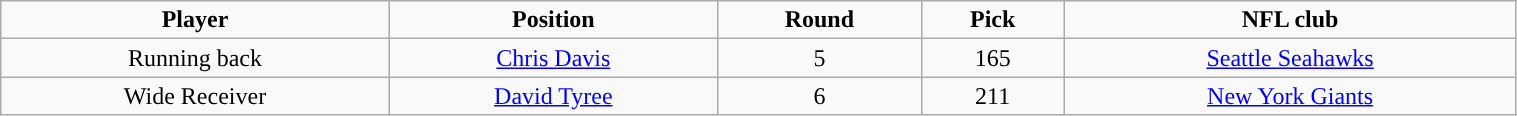<table class="wikitable" width="80%">
<tr align="center">
<td><strong>Player</strong></td>
<td><strong>Position</strong></td>
<td><strong>Round</strong></td>
<td><strong>Pick</strong></td>
<td><strong>NFL club</strong></td>
</tr>
<tr align="center" bgcolor="">
<td>Running back</td>
<td><a href='#'>Chris Davis</a></td>
<td>5</td>
<td>165</td>
<td><a href='#'>Seattle Seahawks</a></td>
</tr>
<tr align="center" bgcolor="">
<td>Wide Receiver</td>
<td><a href='#'>David Tyree</a></td>
<td>6</td>
<td>211</td>
<td><a href='#'>New York Giants</a></td>
</tr>
</table>
